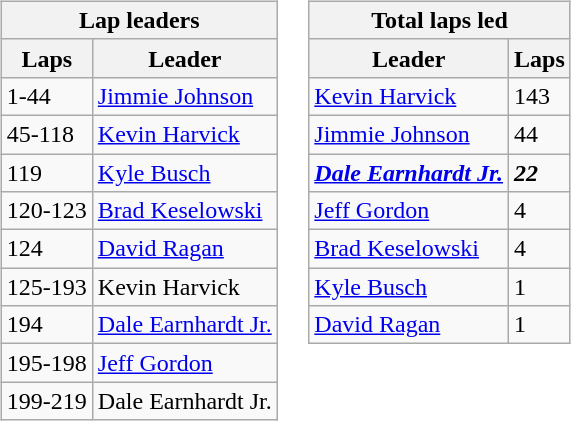<table>
<tr>
<td><br><table class="wikitable">
<tr>
<th colspan="4">Lap leaders</th>
</tr>
<tr>
<th>Laps</th>
<th>Leader</th>
</tr>
<tr>
<td>1-44</td>
<td><a href='#'>Jimmie Johnson</a></td>
</tr>
<tr>
<td>45-118</td>
<td><a href='#'>Kevin Harvick</a></td>
</tr>
<tr>
<td>119</td>
<td><a href='#'>Kyle Busch</a></td>
</tr>
<tr>
<td>120-123</td>
<td><a href='#'>Brad Keselowski</a></td>
</tr>
<tr>
<td>124</td>
<td><a href='#'>David Ragan</a></td>
</tr>
<tr>
<td>125-193</td>
<td>Kevin Harvick</td>
</tr>
<tr>
<td>194</td>
<td><a href='#'>Dale Earnhardt Jr.</a></td>
</tr>
<tr>
<td>195-198</td>
<td><a href='#'>Jeff Gordon</a></td>
</tr>
<tr>
<td>199-219</td>
<td>Dale Earnhardt Jr.</td>
</tr>
</table>
</td>
<td valign="top"><br><table class="wikitable">
<tr>
<th colspan="2">Total laps led</th>
</tr>
<tr>
<th>Leader</th>
<th>Laps</th>
</tr>
<tr>
<td><a href='#'>Kevin Harvick</a></td>
<td>143</td>
</tr>
<tr>
<td><a href='#'>Jimmie Johnson</a></td>
<td>44</td>
</tr>
<tr>
<td><strong><em><a href='#'>Dale Earnhardt Jr.</a></em></strong></td>
<td><strong><em>22</em></strong></td>
</tr>
<tr>
<td><a href='#'>Jeff Gordon</a></td>
<td>4</td>
</tr>
<tr>
<td><a href='#'>Brad Keselowski</a></td>
<td>4</td>
</tr>
<tr>
<td><a href='#'>Kyle Busch</a></td>
<td>1</td>
</tr>
<tr>
<td><a href='#'>David Ragan</a></td>
<td>1</td>
</tr>
</table>
</td>
</tr>
</table>
